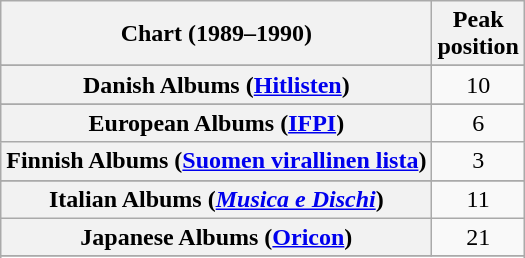<table class="wikitable sortable plainrowheaders" style="text-align:center">
<tr>
<th>Chart (1989–1990)</th>
<th>Peak<br>position</th>
</tr>
<tr>
</tr>
<tr>
</tr>
<tr>
</tr>
<tr>
<th scope="row">Danish Albums (<a href='#'>Hitlisten</a>)</th>
<td align="center">10</td>
</tr>
<tr>
</tr>
<tr>
<th scope="row">European Albums (<a href='#'>IFPI</a>)</th>
<td align="center">6</td>
</tr>
<tr>
<th scope="row">Finnish Albums (<a href='#'>Suomen virallinen lista</a>)</th>
<td>3</td>
</tr>
<tr>
</tr>
<tr>
<th scope="row">Italian Albums (<em><a href='#'>Musica e Dischi</a></em>)</th>
<td align="center">11</td>
</tr>
<tr>
<th scope="row">Japanese Albums (<a href='#'>Oricon</a>)</th>
<td align="center">21</td>
</tr>
<tr>
</tr>
<tr>
</tr>
<tr>
</tr>
<tr>
</tr>
<tr>
</tr>
<tr>
</tr>
</table>
